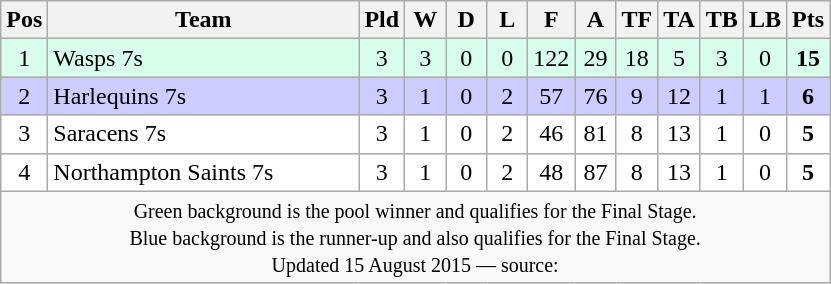<table class="wikitable" style="text-align: center;">
<tr>
<th width="20">Pos</th>
<th width="200">Team</th>
<th width="20">Pld</th>
<th width="20">W</th>
<th width="20">D</th>
<th width="20">L</th>
<th width="20">F</th>
<th width="20">A</th>
<th width="20">TF</th>
<th width="20">TA</th>
<th width="20">TB</th>
<th width="20">LB</th>
<th width="20">Pts</th>
</tr>
<tr bgcolor=#d8ffeb>
<td>1</td>
<td align=left>Wasps 7s</td>
<td>3</td>
<td>3</td>
<td>0</td>
<td>0</td>
<td>122</td>
<td>29</td>
<td>18</td>
<td>5</td>
<td>3</td>
<td>0</td>
<td><strong>15</strong></td>
</tr>
<tr bgcolor=#ccccff>
<td>2</td>
<td align=left>Harlequins 7s</td>
<td>3</td>
<td>1</td>
<td>0</td>
<td>2</td>
<td>57</td>
<td>76</td>
<td>9</td>
<td>12</td>
<td>1</td>
<td>1</td>
<td><strong>6</strong></td>
</tr>
<tr bgcolor=#ffffff>
<td>3</td>
<td align=left>Saracens 7s</td>
<td>3</td>
<td>1</td>
<td>0</td>
<td>2</td>
<td>46</td>
<td>81</td>
<td>8</td>
<td>13</td>
<td>1</td>
<td>0</td>
<td><strong>5</strong></td>
</tr>
<tr bgcolor=#ffffff>
<td>4</td>
<td align=left>Northampton Saints 7s</td>
<td>3</td>
<td>1</td>
<td>0</td>
<td>2</td>
<td>48</td>
<td>87</td>
<td>8</td>
<td>13</td>
<td>1</td>
<td>0</td>
<td><strong>5</strong></td>
</tr>
<tr align=center>
<td colspan="13" style="border:0px"><small>Green background is the pool winner and qualifies for the Final Stage.<br>Blue background is the runner-up and also qualifies for the Final Stage.<br>Updated 15 August 2015 — source: </small></td>
</tr>
</table>
